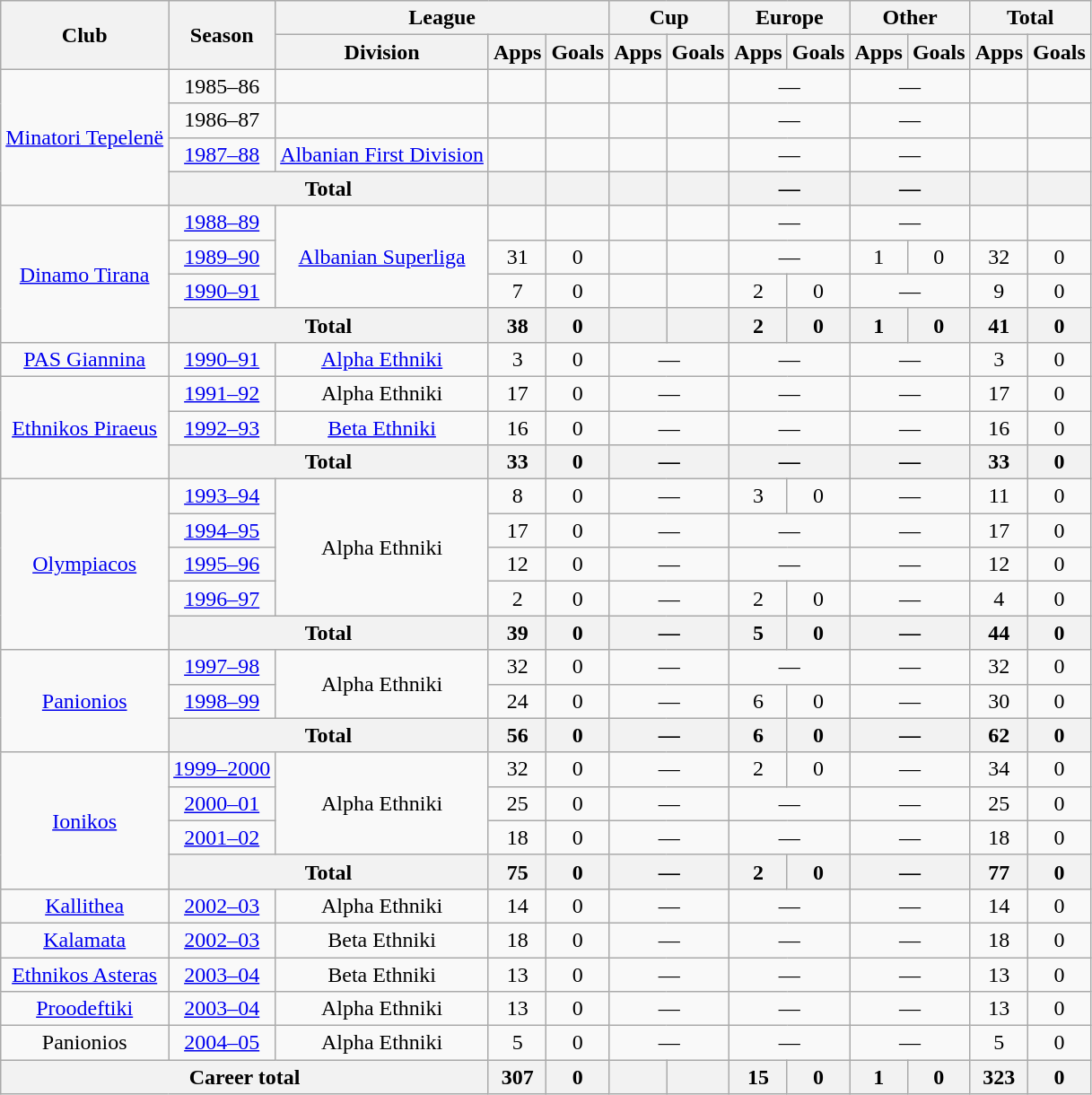<table class="wikitable" style="text-align:center">
<tr>
<th rowspan="2">Club</th>
<th rowspan="2">Season</th>
<th colspan="3">League</th>
<th colspan="2">Cup</th>
<th colspan="2">Europe</th>
<th colspan="2">Other</th>
<th colspan="2">Total</th>
</tr>
<tr>
<th>Division</th>
<th>Apps</th>
<th>Goals</th>
<th>Apps</th>
<th>Goals</th>
<th>Apps</th>
<th>Goals</th>
<th>Apps</th>
<th>Goals</th>
<th>Apps</th>
<th>Goals</th>
</tr>
<tr>
<td rowspan="4"><a href='#'>Minatori Tepelenë</a></td>
<td>1985–86</td>
<td></td>
<td></td>
<td></td>
<td></td>
<td></td>
<td colspan="2">—</td>
<td colspan="2">—</td>
<td></td>
<td></td>
</tr>
<tr>
<td>1986–87</td>
<td></td>
<td></td>
<td></td>
<td></td>
<td></td>
<td colspan="2">—</td>
<td colspan="2">—</td>
<td></td>
<td></td>
</tr>
<tr>
<td><a href='#'>1987–88</a></td>
<td><a href='#'>Albanian First Division</a></td>
<td></td>
<td></td>
<td></td>
<td></td>
<td colspan="2">—</td>
<td colspan="2">—</td>
<td></td>
<td></td>
</tr>
<tr>
<th colspan="2">Total</th>
<th></th>
<th></th>
<th></th>
<th></th>
<th colspan="2">—</th>
<th colspan="2">—</th>
<th></th>
<th></th>
</tr>
<tr>
<td rowspan="4"><a href='#'>Dinamo Tirana</a></td>
<td><a href='#'>1988–89</a></td>
<td rowspan="3"><a href='#'>Albanian Superliga</a></td>
<td></td>
<td></td>
<td></td>
<td></td>
<td colspan="2">—</td>
<td colspan="2">—</td>
<td></td>
<td></td>
</tr>
<tr>
<td><a href='#'>1989–90</a></td>
<td>31</td>
<td>0</td>
<td></td>
<td></td>
<td colspan="2">—</td>
<td>1</td>
<td>0</td>
<td>32</td>
<td>0</td>
</tr>
<tr>
<td><a href='#'>1990–91</a></td>
<td>7</td>
<td>0</td>
<td></td>
<td></td>
<td>2</td>
<td>0</td>
<td colspan="2">—</td>
<td>9</td>
<td>0</td>
</tr>
<tr>
<th colspan="2">Total</th>
<th>38</th>
<th>0</th>
<th></th>
<th></th>
<th>2</th>
<th>0</th>
<th>1</th>
<th>0</th>
<th>41</th>
<th>0</th>
</tr>
<tr>
<td><a href='#'>PAS Giannina</a></td>
<td><a href='#'>1990–91</a></td>
<td><a href='#'>Alpha Ethniki</a></td>
<td>3</td>
<td>0</td>
<td colspan="2">—</td>
<td colspan="2">—</td>
<td colspan="2">—</td>
<td>3</td>
<td>0</td>
</tr>
<tr>
<td rowspan="3"><a href='#'>Ethnikos Piraeus</a></td>
<td><a href='#'>1991–92</a></td>
<td>Alpha Ethniki</td>
<td>17</td>
<td>0</td>
<td colspan="2">—</td>
<td colspan="2">—</td>
<td colspan="2">—</td>
<td>17</td>
<td>0</td>
</tr>
<tr>
<td><a href='#'>1992–93</a></td>
<td><a href='#'>Beta Ethniki</a></td>
<td>16</td>
<td>0</td>
<td colspan="2">—</td>
<td colspan="2">—</td>
<td colspan="2">—</td>
<td>16</td>
<td>0</td>
</tr>
<tr>
<th colspan="2">Total</th>
<th>33</th>
<th>0</th>
<th colspan="2">—</th>
<th colspan="2">—</th>
<th colspan="2">—</th>
<th>33</th>
<th>0</th>
</tr>
<tr>
<td rowspan="5"><a href='#'>Olympiacos</a></td>
<td><a href='#'>1993–94</a></td>
<td rowspan="4">Alpha Ethniki</td>
<td>8</td>
<td>0</td>
<td colspan="2">—</td>
<td>3</td>
<td>0</td>
<td colspan="2">—</td>
<td>11</td>
<td>0</td>
</tr>
<tr>
<td><a href='#'>1994–95</a></td>
<td>17</td>
<td>0</td>
<td colspan="2">—</td>
<td colspan="2">—</td>
<td colspan="2">—</td>
<td>17</td>
<td>0</td>
</tr>
<tr>
<td><a href='#'>1995–96</a></td>
<td>12</td>
<td>0</td>
<td colspan="2">—</td>
<td colspan="2">—</td>
<td colspan="2">—</td>
<td>12</td>
<td>0</td>
</tr>
<tr>
<td><a href='#'>1996–97</a></td>
<td>2</td>
<td>0</td>
<td colspan="2">—</td>
<td>2</td>
<td>0</td>
<td colspan="2">—</td>
<td>4</td>
<td>0</td>
</tr>
<tr>
<th colspan="2">Total</th>
<th>39</th>
<th>0</th>
<th colspan="2">—</th>
<th>5</th>
<th>0</th>
<th colspan="2">—</th>
<th>44</th>
<th>0</th>
</tr>
<tr>
<td rowspan="3"><a href='#'>Panionios</a></td>
<td><a href='#'>1997–98</a></td>
<td rowspan="2">Alpha Ethniki</td>
<td>32</td>
<td>0</td>
<td colspan="2">—</td>
<td colspan="2">—</td>
<td colspan="2">—</td>
<td>32</td>
<td>0</td>
</tr>
<tr>
<td><a href='#'>1998–99</a></td>
<td>24</td>
<td>0</td>
<td colspan="2">—</td>
<td>6</td>
<td>0</td>
<td colspan="2">—</td>
<td>30</td>
<td>0</td>
</tr>
<tr>
<th colspan="2">Total</th>
<th>56</th>
<th>0</th>
<th colspan="2">—</th>
<th>6</th>
<th>0</th>
<th colspan="2">—</th>
<th>62</th>
<th>0</th>
</tr>
<tr>
<td rowspan="4"><a href='#'>Ionikos</a></td>
<td><a href='#'>1999–2000</a></td>
<td rowspan="3">Alpha Ethniki</td>
<td>32</td>
<td>0</td>
<td colspan="2">—</td>
<td>2</td>
<td>0</td>
<td colspan="2">—</td>
<td>34</td>
<td>0</td>
</tr>
<tr>
<td><a href='#'>2000–01</a></td>
<td>25</td>
<td>0</td>
<td colspan="2">—</td>
<td colspan="2">—</td>
<td colspan="2">—</td>
<td>25</td>
<td>0</td>
</tr>
<tr>
<td><a href='#'>2001–02</a></td>
<td>18</td>
<td>0</td>
<td colspan="2">—</td>
<td colspan="2">—</td>
<td colspan="2">—</td>
<td>18</td>
<td>0</td>
</tr>
<tr>
<th colspan="2">Total</th>
<th>75</th>
<th>0</th>
<th colspan="2">—</th>
<th>2</th>
<th>0</th>
<th colspan="2">—</th>
<th>77</th>
<th>0</th>
</tr>
<tr>
<td><a href='#'>Kallithea</a></td>
<td><a href='#'>2002–03</a></td>
<td>Alpha Ethniki</td>
<td>14</td>
<td>0</td>
<td colspan="2">—</td>
<td colspan="2">—</td>
<td colspan="2">—</td>
<td>14</td>
<td>0</td>
</tr>
<tr>
<td><a href='#'>Kalamata</a></td>
<td><a href='#'>2002–03</a></td>
<td>Beta Ethniki</td>
<td>18</td>
<td>0</td>
<td colspan="2">—</td>
<td colspan="2">—</td>
<td colspan="2">—</td>
<td>18</td>
<td>0</td>
</tr>
<tr>
<td><a href='#'>Ethnikos Asteras</a></td>
<td><a href='#'>2003–04</a></td>
<td>Beta Ethniki</td>
<td>13</td>
<td>0</td>
<td colspan="2">—</td>
<td colspan="2">—</td>
<td colspan="2">—</td>
<td>13</td>
<td>0</td>
</tr>
<tr>
<td><a href='#'>Proodeftiki</a></td>
<td><a href='#'>2003–04</a></td>
<td>Alpha Ethniki</td>
<td>13</td>
<td>0</td>
<td colspan="2">—</td>
<td colspan="2">—</td>
<td colspan="2">—</td>
<td>13</td>
<td>0</td>
</tr>
<tr>
<td>Panionios</td>
<td><a href='#'>2004–05</a></td>
<td>Alpha Ethniki</td>
<td>5</td>
<td>0</td>
<td colspan="2">—</td>
<td colspan="2">—</td>
<td colspan="2">—</td>
<td>5</td>
<td>0</td>
</tr>
<tr>
<th colspan="3">Career total</th>
<th>307</th>
<th>0</th>
<th></th>
<th></th>
<th>15</th>
<th>0</th>
<th>1</th>
<th>0</th>
<th>323</th>
<th>0</th>
</tr>
</table>
